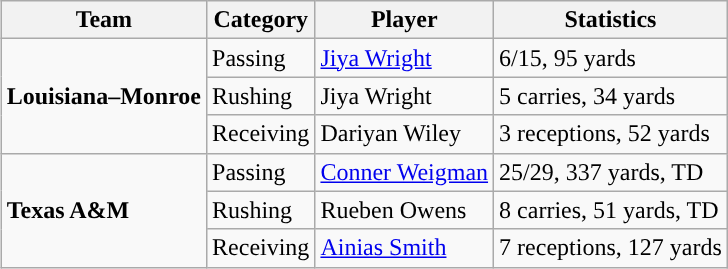<table class="wikitable" style="float: right;">
<tr>
<th>Team</th>
<th>Category</th>
<th>Player</th>
<th>Statistics</th>
</tr>
<tr>
<td rowspan=3><strong>Louisiana–Monroe</strong></td>
<td>Passing</td>
<td><a href='#'>Jiya Wright</a></td>
<td>6/15, 95 yards</td>
</tr>
<tr>
<td>Rushing</td>
<td>Jiya Wright</td>
<td>5 carries, 34 yards</td>
</tr>
<tr>
<td>Receiving</td>
<td>Dariyan Wiley</td>
<td>3 receptions, 52 yards</td>
</tr>
<tr>
<td rowspan=3><strong>Texas A&M</strong></td>
<td>Passing</td>
<td><a href='#'>Conner Weigman</a></td>
<td>25/29, 337 yards, TD</td>
</tr>
<tr>
<td>Rushing</td>
<td>Rueben Owens</td>
<td>8 carries, 51 yards, TD</td>
</tr>
<tr>
<td>Receiving</td>
<td><a href='#'>Ainias Smith</a></td>
<td>7 receptions, 127 yards</td>
</tr>
</table>
